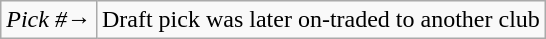<table class=wikitable>
<tr>
<td><em>Pick #</em>→</td>
<td>Draft pick was later on-traded to another club</td>
</tr>
</table>
